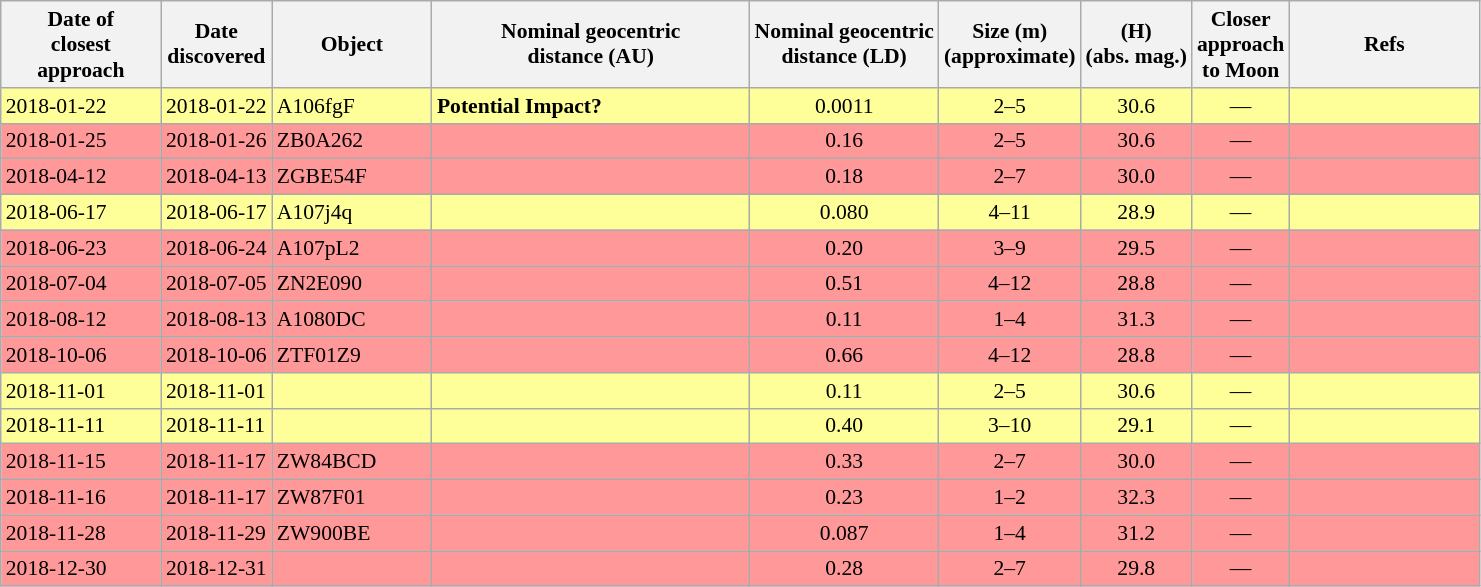<table class="wikitable sortable" style="font-size: 0.9em;">
<tr>
<th width=100>Date of<br>closest<br>approach</th>
<th>Date<br>discovered</th>
<th width=100>Object</th>
<th width=205 data-sort-type="number">Nominal geocentric<br>distance (AU)</th>
<th data-sort-type="number">Nominal geocentric<br>distance (LD)</th>
<th data-sort-type="number">Size (m)<br>(approximate)</th>
<th>(H)<br>(abs. mag.)</th>
<th>Closer<br>approach<br>to Moon</th>
<th width=120>Refs</th>
</tr>
<tr bgcolor="#ffff99">
<td>2018-01-22</td>
<td>2018-01-22</td>
<td>A106fgF</td>
<td><strong>Potential Impact?</strong></td>
<td align=center>0.0011</td>
<td align=center>2–5</td>
<td align=center>30.6</td>
<td align=center>—</td>
<td></td>
</tr>
<tr bgcolor="#ff9999">
<td>2018-01-25</td>
<td>2018-01-26</td>
<td>ZB0A262</td>
<td></td>
<td align=center>0.16</td>
<td align=center>2–5</td>
<td align=center>30.6</td>
<td align=center>—</td>
<td></td>
</tr>
<tr bgcolor="#ff9999">
<td>2018-04-12</td>
<td>2018-04-13</td>
<td>ZGBE54F</td>
<td></td>
<td align=center>0.18</td>
<td align=center>2–7</td>
<td align=center>30.0</td>
<td align=center>—</td>
<td></td>
</tr>
<tr bgcolor="#ffff99">
<td>2018-06-17</td>
<td>2018-06-17</td>
<td>A107j4q</td>
<td></td>
<td align=center>0.080</td>
<td align=center>4–11</td>
<td align=center>28.9</td>
<td align=center>—</td>
<td></td>
</tr>
<tr bgcolor="#ff9999">
<td>2018-06-23</td>
<td>2018-06-24</td>
<td>A107pL2</td>
<td></td>
<td align=center>0.20</td>
<td align=center>3–9</td>
<td align=center>29.5</td>
<td align=center>—</td>
<td></td>
</tr>
<tr bgcolor="#ff9999">
<td>2018-07-04</td>
<td>2018-07-05</td>
<td>ZN2E090</td>
<td></td>
<td align=center>0.51</td>
<td align=center>4–12</td>
<td align=center>28.8</td>
<td align=center>—</td>
<td></td>
</tr>
<tr bgcolor="#ff9999">
<td>2018-08-12</td>
<td>2018-08-13</td>
<td>A1080DC</td>
<td></td>
<td align=center>0.11</td>
<td align=center>1–4</td>
<td align=center>31.3</td>
<td align=center>—</td>
<td></td>
</tr>
<tr bgcolor="#ff9999">
<td>2018-10-06</td>
<td>2018-10-06</td>
<td>ZTF01Z9</td>
<td></td>
<td align=center>0.66</td>
<td align=center>4–12</td>
<td align=center>28.8</td>
<td align=center>—</td>
<td></td>
</tr>
<tr bgcolor="#ffff99">
<td>2018-11-01</td>
<td>2018-11-01</td>
<td></td>
<td></td>
<td align=center>0.11</td>
<td align=center>2–5</td>
<td align=center>30.6</td>
<td align=center>—</td>
<td></td>
</tr>
<tr bgcolor="#ffff99">
<td>2018-11-11</td>
<td>2018-11-11</td>
<td></td>
<td></td>
<td align=center>0.40</td>
<td align=center>3–10</td>
<td align=center>29.1</td>
<td align=center>—</td>
<td></td>
</tr>
<tr bgcolor="#ff9999">
<td>2018-11-15</td>
<td>2018-11-17</td>
<td>ZW84BCD</td>
<td></td>
<td align=center>0.33</td>
<td align=center>2–7</td>
<td align=center>30.0</td>
<td align=center>—</td>
<td></td>
</tr>
<tr bgcolor="#ff9999">
<td>2018-11-16</td>
<td>2018-11-17</td>
<td>ZW87F01</td>
<td></td>
<td align=center>0.23</td>
<td align=center>1–2</td>
<td align=center>32.3</td>
<td align=center>—</td>
<td></td>
</tr>
<tr bgcolor="#ff9999">
<td>2018-11-28</td>
<td>2018-11-29</td>
<td>ZW900BE</td>
<td></td>
<td align=center>0.087</td>
<td align=center>1–4</td>
<td align=center>31.2</td>
<td align=center>—</td>
<td></td>
</tr>
<tr bgcolor="#ff9999">
<td>2018-12-30</td>
<td>2018-12-31</td>
<td></td>
<td></td>
<td align=center>0.28</td>
<td align=center>2–7</td>
<td align=center>29.8</td>
<td align=center>—</td>
<td></td>
</tr>
</table>
